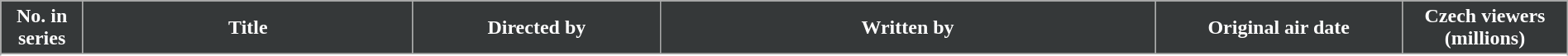<table class="wikitable plainrowheaders" style="width: 100%; margin-right: 0;">
<tr>
<th scope=col style="background: #353839; color: #fff; text-align:center;" width=5%>No. in<br>series</th>
<th scope=col style="background: #353839; color: #fff; text-align:center;" width=20%>Title</th>
<th scope=col style="background: #353839; color: #fff; text-align:center;" width=15%>Directed by</th>
<th scope=col style="background: #353839; color: #fff; text-align:center;" width=30%>Written by</th>
<th scope=col style="background: #353839; color: #fff; text-align:center;" width=15%>Original air date</th>
<th scope=col style="background: #353839; color: #fff; text-align:center;" width=10%>Czech viewers<br>(millions)</th>
</tr>
<tr>
</tr>
<tr>
</tr>
<tr>
</tr>
</table>
